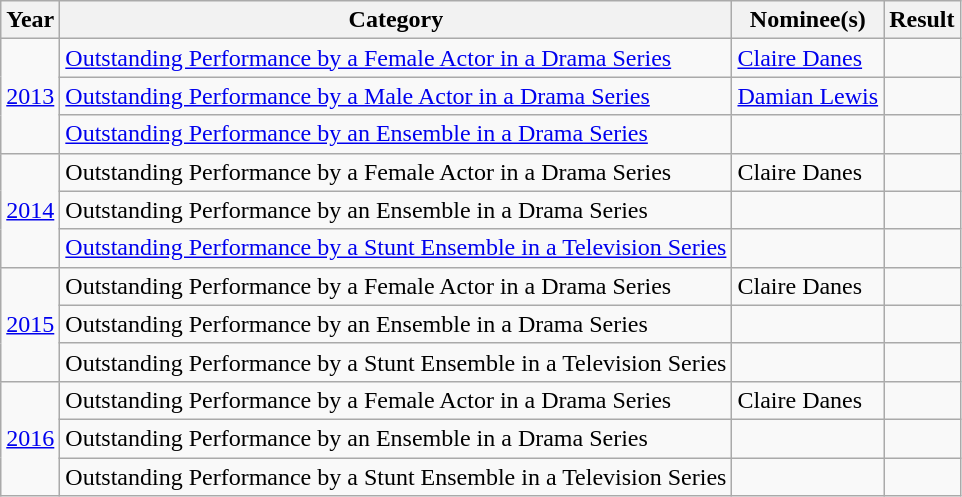<table class="wikitable">
<tr>
<th>Year</th>
<th>Category</th>
<th>Nominee(s)</th>
<th>Result</th>
</tr>
<tr>
<td rowspan="3"><a href='#'>2013</a></td>
<td><a href='#'>Outstanding Performance by a Female Actor in a Drama Series</a></td>
<td><a href='#'>Claire Danes</a></td>
<td></td>
</tr>
<tr>
<td><a href='#'>Outstanding Performance by a Male Actor in a Drama Series</a></td>
<td><a href='#'>Damian Lewis</a></td>
<td></td>
</tr>
<tr>
<td><a href='#'>Outstanding Performance by an Ensemble in a Drama Series</a></td>
<td></td>
<td></td>
</tr>
<tr>
<td rowspan=3><a href='#'>2014</a></td>
<td>Outstanding Performance by a Female Actor in a Drama Series</td>
<td>Claire Danes</td>
<td></td>
</tr>
<tr>
<td>Outstanding Performance by an Ensemble in a Drama Series</td>
<td></td>
<td></td>
</tr>
<tr>
<td><a href='#'>Outstanding Performance by a Stunt Ensemble in a Television Series</a></td>
<td></td>
<td></td>
</tr>
<tr>
<td rowspan=3><a href='#'>2015</a></td>
<td>Outstanding Performance by a Female Actor in a Drama Series</td>
<td>Claire Danes</td>
<td></td>
</tr>
<tr>
<td>Outstanding Performance by an Ensemble in a Drama Series</td>
<td></td>
<td></td>
</tr>
<tr>
<td>Outstanding Performance by a Stunt Ensemble in a Television Series</td>
<td></td>
<td></td>
</tr>
<tr>
<td rowspan=3><a href='#'>2016</a></td>
<td>Outstanding Performance by a Female Actor in a Drama Series</td>
<td>Claire Danes</td>
<td></td>
</tr>
<tr>
<td>Outstanding Performance by an Ensemble in a Drama Series</td>
<td></td>
<td></td>
</tr>
<tr>
<td>Outstanding Performance by a Stunt Ensemble in a Television Series</td>
<td></td>
<td></td>
</tr>
</table>
